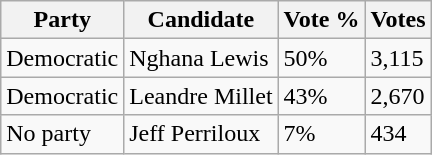<table class="wikitable">
<tr>
<th>Party</th>
<th>Candidate</th>
<th>Vote %</th>
<th>Votes</th>
</tr>
<tr>
<td>Democratic</td>
<td>Nghana Lewis</td>
<td>50%</td>
<td>3,115</td>
</tr>
<tr>
<td>Democratic</td>
<td>Leandre Millet</td>
<td>43%</td>
<td>2,670</td>
</tr>
<tr>
<td>No party</td>
<td>Jeff Perriloux</td>
<td>7%</td>
<td>434</td>
</tr>
</table>
